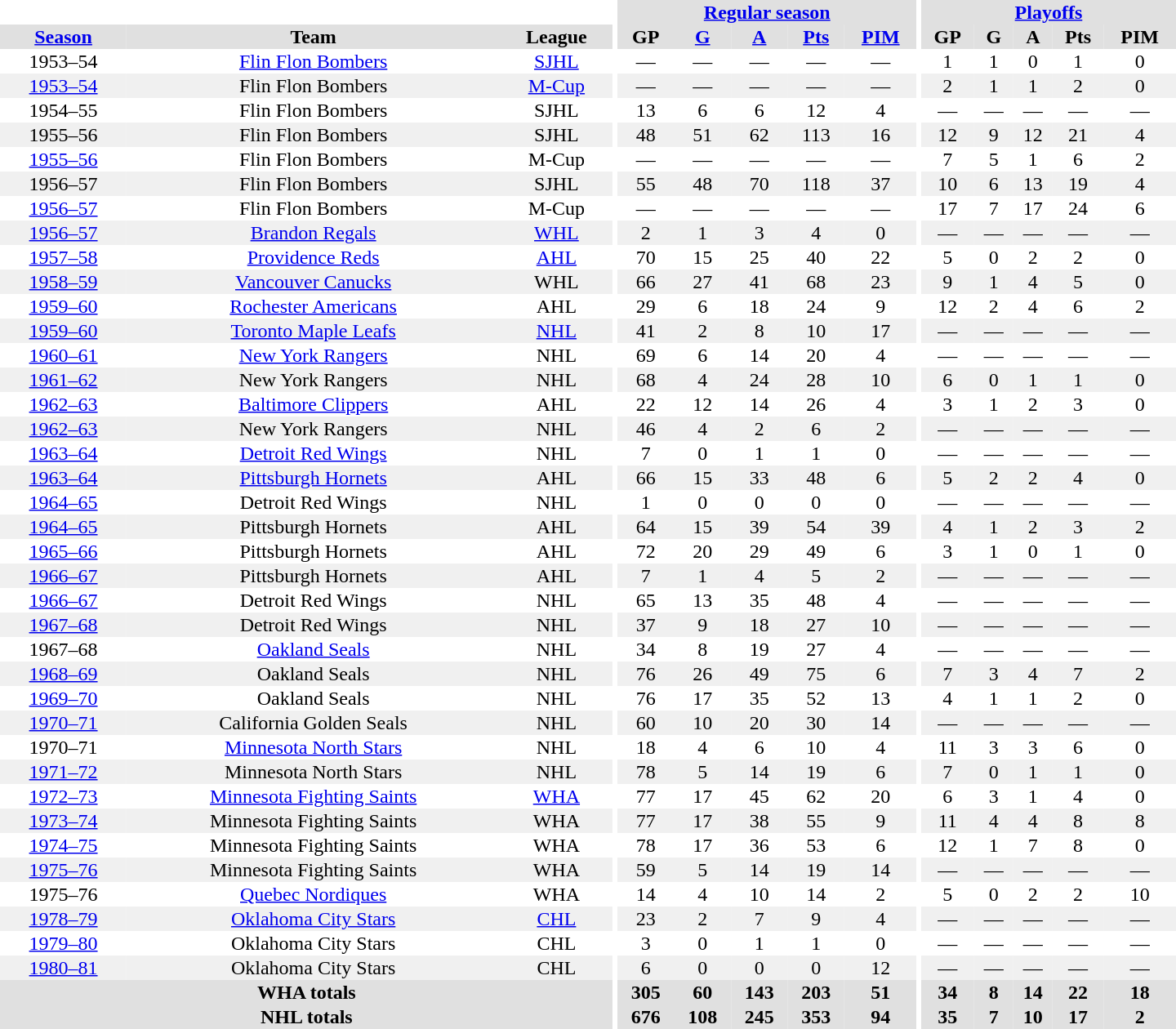<table border="0" cellpadding="1" cellspacing="0" style="text-align:center; width:60em">
<tr bgcolor="#e0e0e0">
<th colspan="3" bgcolor="#ffffff"></th>
<th rowspan="100" bgcolor="#ffffff"></th>
<th colspan="5"><a href='#'>Regular season</a></th>
<th rowspan="100" bgcolor="#ffffff"></th>
<th colspan="5"><a href='#'>Playoffs</a></th>
</tr>
<tr bgcolor="#e0e0e0">
<th><a href='#'>Season</a></th>
<th>Team</th>
<th>League</th>
<th>GP</th>
<th><a href='#'>G</a></th>
<th><a href='#'>A</a></th>
<th><a href='#'>Pts</a></th>
<th><a href='#'>PIM</a></th>
<th>GP</th>
<th>G</th>
<th>A</th>
<th>Pts</th>
<th>PIM</th>
</tr>
<tr>
<td>1953–54</td>
<td><a href='#'>Flin Flon Bombers</a></td>
<td><a href='#'>SJHL</a></td>
<td>—</td>
<td>—</td>
<td>—</td>
<td>—</td>
<td>—</td>
<td>1</td>
<td>1</td>
<td>0</td>
<td>1</td>
<td>0</td>
</tr>
<tr bgcolor="#f0f0f0">
<td><a href='#'>1953–54</a></td>
<td>Flin Flon Bombers</td>
<td><a href='#'>M-Cup</a></td>
<td>—</td>
<td>—</td>
<td>—</td>
<td>—</td>
<td>—</td>
<td>2</td>
<td>1</td>
<td>1</td>
<td>2</td>
<td>0</td>
</tr>
<tr>
<td>1954–55</td>
<td>Flin Flon Bombers</td>
<td>SJHL</td>
<td>13</td>
<td>6</td>
<td>6</td>
<td>12</td>
<td>4</td>
<td>—</td>
<td>—</td>
<td>—</td>
<td>—</td>
<td>—</td>
</tr>
<tr bgcolor="#f0f0f0">
<td>1955–56</td>
<td>Flin Flon Bombers</td>
<td>SJHL</td>
<td>48</td>
<td>51</td>
<td>62</td>
<td>113</td>
<td>16</td>
<td>12</td>
<td>9</td>
<td>12</td>
<td>21</td>
<td>4</td>
</tr>
<tr>
<td><a href='#'>1955–56</a></td>
<td>Flin Flon Bombers</td>
<td>M-Cup</td>
<td>—</td>
<td>—</td>
<td>—</td>
<td>—</td>
<td>—</td>
<td>7</td>
<td>5</td>
<td>1</td>
<td>6</td>
<td>2</td>
</tr>
<tr bgcolor="#f0f0f0">
<td>1956–57</td>
<td>Flin Flon Bombers</td>
<td>SJHL</td>
<td>55</td>
<td>48</td>
<td>70</td>
<td>118</td>
<td>37</td>
<td>10</td>
<td>6</td>
<td>13</td>
<td>19</td>
<td>4</td>
</tr>
<tr>
<td><a href='#'>1956–57</a></td>
<td>Flin Flon Bombers</td>
<td>M-Cup</td>
<td>—</td>
<td>—</td>
<td>—</td>
<td>—</td>
<td>—</td>
<td>17</td>
<td>7</td>
<td>17</td>
<td>24</td>
<td>6</td>
</tr>
<tr bgcolor="#f0f0f0">
<td><a href='#'>1956–57</a></td>
<td><a href='#'>Brandon Regals</a></td>
<td><a href='#'>WHL</a></td>
<td>2</td>
<td>1</td>
<td>3</td>
<td>4</td>
<td>0</td>
<td>—</td>
<td>—</td>
<td>—</td>
<td>—</td>
<td>—</td>
</tr>
<tr>
<td><a href='#'>1957–58</a></td>
<td><a href='#'>Providence Reds</a></td>
<td><a href='#'>AHL</a></td>
<td>70</td>
<td>15</td>
<td>25</td>
<td>40</td>
<td>22</td>
<td>5</td>
<td>0</td>
<td>2</td>
<td>2</td>
<td>0</td>
</tr>
<tr bgcolor="#f0f0f0">
<td><a href='#'>1958–59</a></td>
<td><a href='#'>Vancouver Canucks</a></td>
<td>WHL</td>
<td>66</td>
<td>27</td>
<td>41</td>
<td>68</td>
<td>23</td>
<td>9</td>
<td>1</td>
<td>4</td>
<td>5</td>
<td>0</td>
</tr>
<tr>
<td><a href='#'>1959–60</a></td>
<td><a href='#'>Rochester Americans</a></td>
<td>AHL</td>
<td>29</td>
<td>6</td>
<td>18</td>
<td>24</td>
<td>9</td>
<td>12</td>
<td>2</td>
<td>4</td>
<td>6</td>
<td>2</td>
</tr>
<tr bgcolor="#f0f0f0">
<td><a href='#'>1959–60</a></td>
<td><a href='#'>Toronto Maple Leafs</a></td>
<td><a href='#'>NHL</a></td>
<td>41</td>
<td>2</td>
<td>8</td>
<td>10</td>
<td>17</td>
<td>—</td>
<td>—</td>
<td>—</td>
<td>—</td>
<td>—</td>
</tr>
<tr>
<td><a href='#'>1960–61</a></td>
<td><a href='#'>New York Rangers</a></td>
<td>NHL</td>
<td>69</td>
<td>6</td>
<td>14</td>
<td>20</td>
<td>4</td>
<td>—</td>
<td>—</td>
<td>—</td>
<td>—</td>
<td>—</td>
</tr>
<tr bgcolor="#f0f0f0">
<td><a href='#'>1961–62</a></td>
<td>New York Rangers</td>
<td>NHL</td>
<td>68</td>
<td>4</td>
<td>24</td>
<td>28</td>
<td>10</td>
<td>6</td>
<td>0</td>
<td>1</td>
<td>1</td>
<td>0</td>
</tr>
<tr>
<td><a href='#'>1962–63</a></td>
<td><a href='#'>Baltimore Clippers</a></td>
<td>AHL</td>
<td>22</td>
<td>12</td>
<td>14</td>
<td>26</td>
<td>4</td>
<td>3</td>
<td>1</td>
<td>2</td>
<td>3</td>
<td>0</td>
</tr>
<tr bgcolor="#f0f0f0">
<td><a href='#'>1962–63</a></td>
<td>New York Rangers</td>
<td>NHL</td>
<td>46</td>
<td>4</td>
<td>2</td>
<td>6</td>
<td>2</td>
<td>—</td>
<td>—</td>
<td>—</td>
<td>—</td>
<td>—</td>
</tr>
<tr>
<td><a href='#'>1963–64</a></td>
<td><a href='#'>Detroit Red Wings</a></td>
<td>NHL</td>
<td>7</td>
<td>0</td>
<td>1</td>
<td>1</td>
<td>0</td>
<td>—</td>
<td>—</td>
<td>—</td>
<td>—</td>
<td>—</td>
</tr>
<tr bgcolor="#f0f0f0">
<td><a href='#'>1963–64</a></td>
<td><a href='#'>Pittsburgh Hornets</a></td>
<td>AHL</td>
<td>66</td>
<td>15</td>
<td>33</td>
<td>48</td>
<td>6</td>
<td>5</td>
<td>2</td>
<td>2</td>
<td>4</td>
<td>0</td>
</tr>
<tr>
<td><a href='#'>1964–65</a></td>
<td>Detroit Red Wings</td>
<td>NHL</td>
<td>1</td>
<td>0</td>
<td>0</td>
<td>0</td>
<td>0</td>
<td>—</td>
<td>—</td>
<td>—</td>
<td>—</td>
<td>—</td>
</tr>
<tr bgcolor="#f0f0f0">
<td><a href='#'>1964–65</a></td>
<td>Pittsburgh Hornets</td>
<td>AHL</td>
<td>64</td>
<td>15</td>
<td>39</td>
<td>54</td>
<td>39</td>
<td>4</td>
<td>1</td>
<td>2</td>
<td>3</td>
<td>2</td>
</tr>
<tr>
<td><a href='#'>1965–66</a></td>
<td>Pittsburgh Hornets</td>
<td>AHL</td>
<td>72</td>
<td>20</td>
<td>29</td>
<td>49</td>
<td>6</td>
<td>3</td>
<td>1</td>
<td>0</td>
<td>1</td>
<td>0</td>
</tr>
<tr bgcolor="#f0f0f0">
<td><a href='#'>1966–67</a></td>
<td>Pittsburgh Hornets</td>
<td>AHL</td>
<td>7</td>
<td>1</td>
<td>4</td>
<td>5</td>
<td>2</td>
<td>—</td>
<td>—</td>
<td>—</td>
<td>—</td>
<td>—</td>
</tr>
<tr>
<td><a href='#'>1966–67</a></td>
<td>Detroit Red Wings</td>
<td>NHL</td>
<td>65</td>
<td>13</td>
<td>35</td>
<td>48</td>
<td>4</td>
<td>—</td>
<td>—</td>
<td>—</td>
<td>—</td>
<td>—</td>
</tr>
<tr bgcolor="#f0f0f0">
<td><a href='#'>1967–68</a></td>
<td>Detroit Red Wings</td>
<td>NHL</td>
<td>37</td>
<td>9</td>
<td>18</td>
<td>27</td>
<td>10</td>
<td>—</td>
<td>—</td>
<td>—</td>
<td>—</td>
<td>—</td>
</tr>
<tr>
<td>1967–68</td>
<td><a href='#'>Oakland Seals</a></td>
<td>NHL</td>
<td>34</td>
<td>8</td>
<td>19</td>
<td>27</td>
<td>4</td>
<td>—</td>
<td>—</td>
<td>—</td>
<td>—</td>
<td>—</td>
</tr>
<tr bgcolor="#f0f0f0">
<td><a href='#'>1968–69</a></td>
<td>Oakland Seals</td>
<td>NHL</td>
<td>76</td>
<td>26</td>
<td>49</td>
<td>75</td>
<td>6</td>
<td>7</td>
<td>3</td>
<td>4</td>
<td>7</td>
<td>2</td>
</tr>
<tr>
<td><a href='#'>1969–70</a></td>
<td>Oakland Seals</td>
<td>NHL</td>
<td>76</td>
<td>17</td>
<td>35</td>
<td>52</td>
<td>13</td>
<td>4</td>
<td>1</td>
<td>1</td>
<td>2</td>
<td>0</td>
</tr>
<tr bgcolor="#f0f0f0">
<td><a href='#'>1970–71</a></td>
<td>California Golden Seals</td>
<td>NHL</td>
<td>60</td>
<td>10</td>
<td>20</td>
<td>30</td>
<td>14</td>
<td>—</td>
<td>—</td>
<td>—</td>
<td>—</td>
<td>—</td>
</tr>
<tr>
<td>1970–71</td>
<td><a href='#'>Minnesota North Stars</a></td>
<td>NHL</td>
<td>18</td>
<td>4</td>
<td>6</td>
<td>10</td>
<td>4</td>
<td>11</td>
<td>3</td>
<td>3</td>
<td>6</td>
<td>0</td>
</tr>
<tr bgcolor="#f0f0f0">
<td><a href='#'>1971–72</a></td>
<td>Minnesota North Stars</td>
<td>NHL</td>
<td>78</td>
<td>5</td>
<td>14</td>
<td>19</td>
<td>6</td>
<td>7</td>
<td>0</td>
<td>1</td>
<td>1</td>
<td>0</td>
</tr>
<tr>
<td><a href='#'>1972–73</a></td>
<td><a href='#'>Minnesota Fighting Saints</a></td>
<td><a href='#'>WHA</a></td>
<td>77</td>
<td>17</td>
<td>45</td>
<td>62</td>
<td>20</td>
<td>6</td>
<td>3</td>
<td>1</td>
<td>4</td>
<td>0</td>
</tr>
<tr bgcolor="#f0f0f0">
<td><a href='#'>1973–74</a></td>
<td>Minnesota Fighting Saints</td>
<td>WHA</td>
<td>77</td>
<td>17</td>
<td>38</td>
<td>55</td>
<td>9</td>
<td>11</td>
<td>4</td>
<td>4</td>
<td>8</td>
<td>8</td>
</tr>
<tr>
<td><a href='#'>1974–75</a></td>
<td>Minnesota Fighting Saints</td>
<td>WHA</td>
<td>78</td>
<td>17</td>
<td>36</td>
<td>53</td>
<td>6</td>
<td>12</td>
<td>1</td>
<td>7</td>
<td>8</td>
<td>0</td>
</tr>
<tr bgcolor="#f0f0f0">
<td><a href='#'>1975–76</a></td>
<td>Minnesota Fighting Saints</td>
<td>WHA</td>
<td>59</td>
<td>5</td>
<td>14</td>
<td>19</td>
<td>14</td>
<td>—</td>
<td>—</td>
<td>—</td>
<td>—</td>
<td>—</td>
</tr>
<tr>
<td>1975–76</td>
<td><a href='#'>Quebec Nordiques</a></td>
<td>WHA</td>
<td>14</td>
<td>4</td>
<td>10</td>
<td>14</td>
<td>2</td>
<td>5</td>
<td>0</td>
<td>2</td>
<td>2</td>
<td>10</td>
</tr>
<tr bgcolor="#f0f0f0">
<td><a href='#'>1978–79</a></td>
<td><a href='#'>Oklahoma City Stars</a></td>
<td><a href='#'>CHL</a></td>
<td>23</td>
<td>2</td>
<td>7</td>
<td>9</td>
<td>4</td>
<td>—</td>
<td>—</td>
<td>—</td>
<td>—</td>
<td>—</td>
</tr>
<tr>
<td><a href='#'>1979–80</a></td>
<td>Oklahoma City Stars</td>
<td>CHL</td>
<td>3</td>
<td>0</td>
<td>1</td>
<td>1</td>
<td>0</td>
<td>—</td>
<td>—</td>
<td>—</td>
<td>—</td>
<td>—</td>
</tr>
<tr bgcolor="#f0f0f0">
<td><a href='#'>1980–81</a></td>
<td>Oklahoma City Stars</td>
<td>CHL</td>
<td>6</td>
<td>0</td>
<td>0</td>
<td>0</td>
<td>12</td>
<td>—</td>
<td>—</td>
<td>—</td>
<td>—</td>
<td>—</td>
</tr>
<tr bgcolor="#e0e0e0">
<th colspan="3">WHA totals</th>
<th>305</th>
<th>60</th>
<th>143</th>
<th>203</th>
<th>51</th>
<th>34</th>
<th>8</th>
<th>14</th>
<th>22</th>
<th>18</th>
</tr>
<tr bgcolor="#e0e0e0">
<th colspan="3">NHL totals</th>
<th>676</th>
<th>108</th>
<th>245</th>
<th>353</th>
<th>94</th>
<th>35</th>
<th>7</th>
<th>10</th>
<th>17</th>
<th>2</th>
</tr>
</table>
